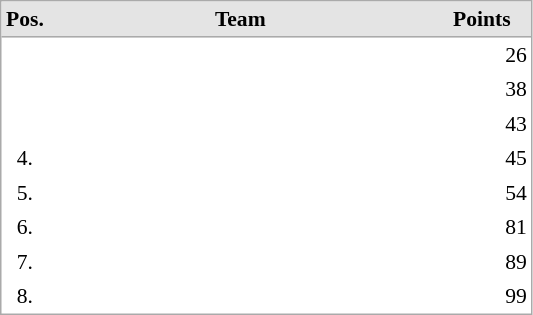<table cellspacing="0" cellpadding="3" style="border:1px solid #AAAAAA;font-size:90%">
<tr bgcolor="#E4E4E4">
<th style="border-bottom:1px solid #AAAAAA" width=10>Pos.</th>
<th style="border-bottom:1px solid #AAAAAA" width=250>Team</th>
<th style="border-bottom:1px solid #AAAAAA" width=60>Points</th>
</tr>
<tr align="center">
<td align="center" valign="top"></td>
<td align="left"></td>
<td align="right">26</td>
</tr>
<tr align="center">
<td align="center" valign="top"></td>
<td align="left"></td>
<td align="right">38</td>
</tr>
<tr align="center">
<td align="center" valign="top"></td>
<td align="left"></td>
<td align="right">43</td>
</tr>
<tr align="center">
<td align="center" valign="top">4.</td>
<td align="left"></td>
<td align="right">45</td>
</tr>
<tr align="center">
<td align="center" valign="top">5.</td>
<td align="left"></td>
<td align="right">54</td>
</tr>
<tr align="center">
<td align="center" valign="top">6.</td>
<td align="left"></td>
<td align="right">81</td>
</tr>
<tr align="center">
<td align="center" valign="top">7.</td>
<td align="left"></td>
<td align="right">89</td>
</tr>
<tr align="center">
<td align="center" valign="top">8.</td>
<td align="left"></td>
<td align="right">99</td>
</tr>
</table>
